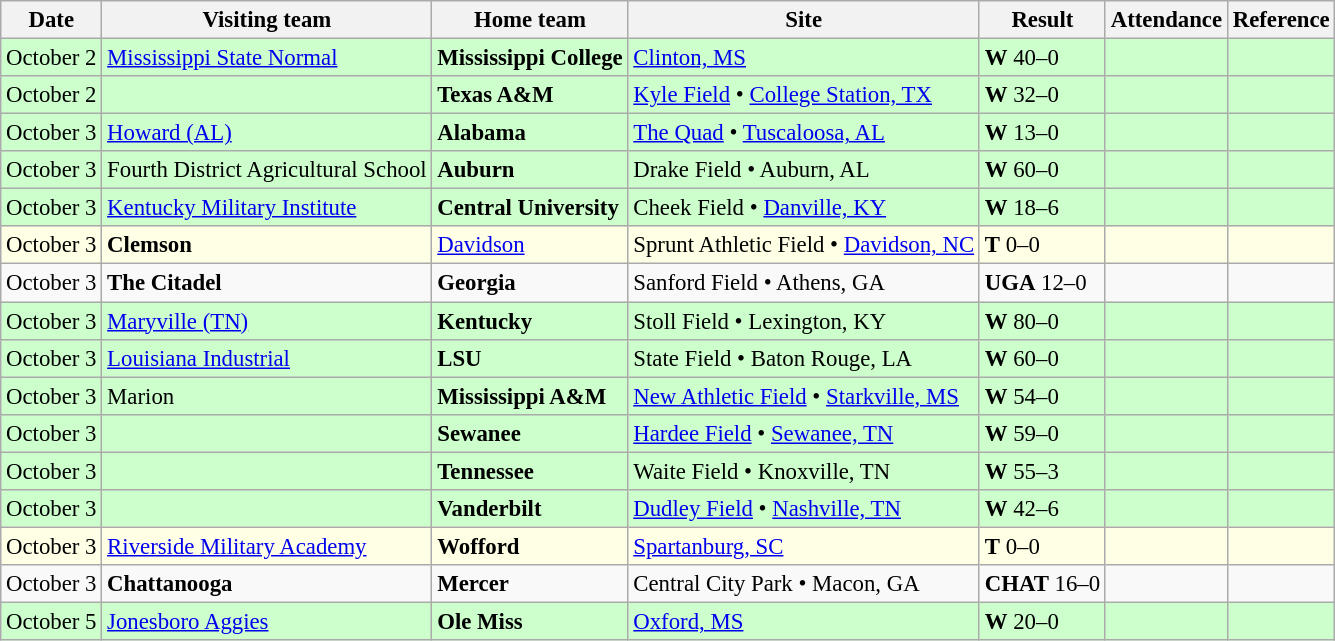<table class="wikitable" style="font-size:95%;">
<tr>
<th>Date</th>
<th>Visiting team</th>
<th>Home team</th>
<th>Site</th>
<th>Result</th>
<th>Attendance</th>
<th class="unsortable">Reference</th>
</tr>
<tr bgcolor=ccffcc>
<td>October 2</td>
<td><a href='#'>Mississippi State Normal</a></td>
<td><strong>Mississippi College</strong></td>
<td><a href='#'>Clinton, MS</a></td>
<td><strong>W</strong> 40–0</td>
<td></td>
<td></td>
</tr>
<tr bgcolor=ccffcc>
<td>October 2</td>
<td></td>
<td><strong>Texas A&M</strong></td>
<td><a href='#'>Kyle Field</a> • <a href='#'>College Station, TX</a></td>
<td><strong>W</strong> 32–0</td>
<td></td>
<td></td>
</tr>
<tr bgcolor=ccffcc>
<td>October 3</td>
<td><a href='#'>Howard (AL)</a></td>
<td><strong>Alabama</strong></td>
<td><a href='#'>The Quad</a> • <a href='#'>Tuscaloosa, AL</a></td>
<td><strong>W</strong> 13–0</td>
<td></td>
<td></td>
</tr>
<tr bgcolor=ccffcc>
<td>October 3</td>
<td>Fourth District Agricultural School</td>
<td><strong>Auburn</strong></td>
<td>Drake Field • Auburn, AL</td>
<td><strong>W</strong> 60–0</td>
<td></td>
<td></td>
</tr>
<tr bgcolor=ccffcc>
<td>October 3</td>
<td><a href='#'>Kentucky Military Institute</a></td>
<td><strong>Central University</strong></td>
<td>Cheek Field • <a href='#'>Danville, KY</a></td>
<td><strong>W</strong> 18–6</td>
<td></td>
<td></td>
</tr>
<tr bgcolor=ffffe6>
<td>October 3</td>
<td><strong>Clemson</strong></td>
<td><a href='#'>Davidson</a></td>
<td>Sprunt Athletic Field • <a href='#'>Davidson, NC</a></td>
<td><strong>T</strong> 0–0</td>
<td></td>
<td></td>
</tr>
<tr bgcolor=>
<td>October 3</td>
<td><strong>The Citadel</strong></td>
<td><strong>Georgia</strong></td>
<td>Sanford Field • Athens, GA</td>
<td><strong>UGA</strong> 12–0</td>
<td></td>
<td></td>
</tr>
<tr bgcolor=ccffcc>
<td>October 3</td>
<td><a href='#'>Maryville (TN)</a></td>
<td><strong>Kentucky</strong></td>
<td>Stoll Field • Lexington, KY</td>
<td><strong>W</strong> 80–0</td>
<td></td>
<td></td>
</tr>
<tr bgcolor=ccffcc>
<td>October 3</td>
<td><a href='#'>Louisiana Industrial</a></td>
<td><strong>LSU</strong></td>
<td>State Field • Baton Rouge, LA</td>
<td><strong>W</strong> 60–0</td>
<td></td>
<td></td>
</tr>
<tr bgcolor=ccffcc>
<td>October 3</td>
<td>Marion</td>
<td><strong>Mississippi A&M</strong></td>
<td><a href='#'>New Athletic Field</a> • <a href='#'>Starkville, MS</a></td>
<td><strong>W</strong> 54–0</td>
<td></td>
<td></td>
</tr>
<tr bgcolor=ccffcc>
<td>October 3</td>
<td></td>
<td><strong>Sewanee</strong></td>
<td><a href='#'>Hardee Field</a> • <a href='#'>Sewanee, TN</a></td>
<td><strong>W</strong> 59–0</td>
<td></td>
<td></td>
</tr>
<tr bgcolor=ccffcc>
<td>October 3</td>
<td></td>
<td><strong>Tennessee</strong></td>
<td>Waite Field • Knoxville, TN</td>
<td><strong>W</strong> 55–3</td>
<td></td>
<td></td>
</tr>
<tr bgcolor=ccffcc>
<td>October 3</td>
<td></td>
<td><strong>Vanderbilt</strong></td>
<td><a href='#'>Dudley Field</a> • <a href='#'>Nashville, TN</a></td>
<td><strong>W</strong> 42–6</td>
<td></td>
<td></td>
</tr>
<tr bgcolor=ffffe6>
<td>October 3</td>
<td><a href='#'>Riverside Military Academy</a></td>
<td><strong>Wofford</strong></td>
<td><a href='#'>Spartanburg, SC</a></td>
<td><strong>T</strong> 0–0</td>
<td></td>
<td></td>
</tr>
<tr bgcolor=>
<td>October 3</td>
<td><strong>Chattanooga</strong></td>
<td><strong>Mercer</strong></td>
<td>Central City Park • Macon, GA</td>
<td><strong>CHAT</strong> 16–0</td>
<td></td>
<td></td>
</tr>
<tr bgcolor=ccffcc>
<td>October 5</td>
<td><a href='#'>Jonesboro Aggies</a></td>
<td><strong>Ole Miss</strong></td>
<td><a href='#'>Oxford, MS</a></td>
<td><strong>W</strong> 20–0</td>
<td></td>
<td></td>
</tr>
</table>
